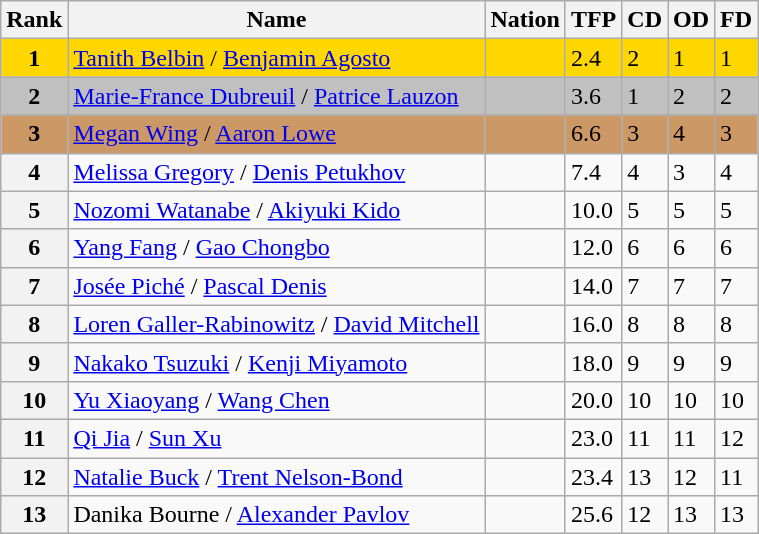<table class="wikitable">
<tr>
<th>Rank</th>
<th>Name</th>
<th>Nation</th>
<th>TFP</th>
<th>CD</th>
<th>OD</th>
<th>FD</th>
</tr>
<tr bgcolor="gold">
<td align="center"><strong>1</strong></td>
<td><a href='#'>Tanith Belbin</a> / <a href='#'>Benjamin Agosto</a></td>
<td></td>
<td>2.4</td>
<td>2</td>
<td>1</td>
<td>1</td>
</tr>
<tr bgcolor="silver">
<td align="center"><strong>2</strong></td>
<td><a href='#'>Marie-France Dubreuil</a> / <a href='#'>Patrice Lauzon</a></td>
<td></td>
<td>3.6</td>
<td>1</td>
<td>2</td>
<td>2</td>
</tr>
<tr bgcolor="cc9966">
<td align="center"><strong>3</strong></td>
<td><a href='#'>Megan Wing</a> / <a href='#'>Aaron Lowe</a></td>
<td></td>
<td>6.6</td>
<td>3</td>
<td>4</td>
<td>3</td>
</tr>
<tr>
<th>4</th>
<td><a href='#'>Melissa Gregory</a> / <a href='#'>Denis Petukhov</a></td>
<td></td>
<td>7.4</td>
<td>4</td>
<td>3</td>
<td>4</td>
</tr>
<tr>
<th>5</th>
<td><a href='#'>Nozomi Watanabe</a> / <a href='#'>Akiyuki Kido</a></td>
<td></td>
<td>10.0</td>
<td>5</td>
<td>5</td>
<td>5</td>
</tr>
<tr>
<th>6</th>
<td><a href='#'>Yang Fang</a> / <a href='#'>Gao Chongbo</a></td>
<td></td>
<td>12.0</td>
<td>6</td>
<td>6</td>
<td>6</td>
</tr>
<tr>
<th>7</th>
<td><a href='#'>Josée Piché</a> / <a href='#'>Pascal Denis</a></td>
<td></td>
<td>14.0</td>
<td>7</td>
<td>7</td>
<td>7</td>
</tr>
<tr>
<th>8</th>
<td><a href='#'>Loren Galler-Rabinowitz</a> / <a href='#'>David Mitchell</a></td>
<td></td>
<td>16.0</td>
<td>8</td>
<td>8</td>
<td>8</td>
</tr>
<tr>
<th>9</th>
<td><a href='#'>Nakako Tsuzuki</a> / <a href='#'>Kenji Miyamoto</a></td>
<td></td>
<td>18.0</td>
<td>9</td>
<td>9</td>
<td>9</td>
</tr>
<tr>
<th>10</th>
<td><a href='#'>Yu Xiaoyang</a> / <a href='#'>Wang Chen</a></td>
<td></td>
<td>20.0</td>
<td>10</td>
<td>10</td>
<td>10</td>
</tr>
<tr>
<th>11</th>
<td><a href='#'>Qi Jia</a> / <a href='#'>Sun Xu</a></td>
<td></td>
<td>23.0</td>
<td>11</td>
<td>11</td>
<td>12</td>
</tr>
<tr>
<th>12</th>
<td><a href='#'>Natalie Buck</a> / <a href='#'>Trent Nelson-Bond</a></td>
<td></td>
<td>23.4</td>
<td>13</td>
<td>12</td>
<td>11</td>
</tr>
<tr>
<th>13</th>
<td>Danika Bourne / <a href='#'>Alexander Pavlov</a></td>
<td></td>
<td>25.6</td>
<td>12</td>
<td>13</td>
<td>13</td>
</tr>
</table>
